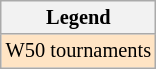<table class="wikitable" style=font-size:85%>
<tr>
<th>Legend</th>
</tr>
<tr style="background:#ffe4c4;">
<td>W50 tournaments</td>
</tr>
</table>
